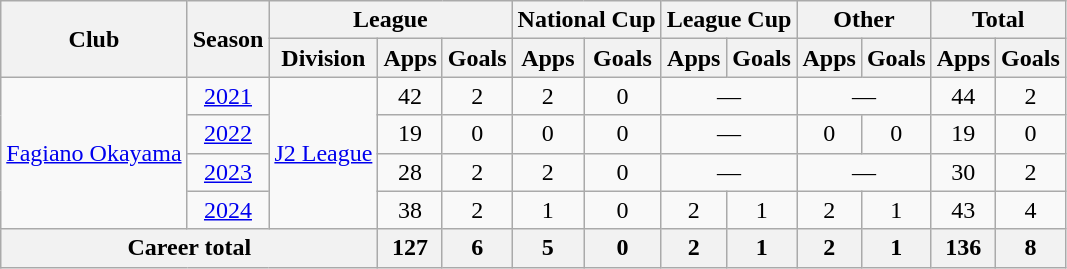<table class="wikitable" style="text-align: center">
<tr>
<th rowspan="2">Club</th>
<th rowspan="2">Season</th>
<th colspan="3">League</th>
<th colspan="2">National Cup</th>
<th colspan="2">League Cup</th>
<th colspan="2">Other</th>
<th colspan="2">Total</th>
</tr>
<tr>
<th>Division</th>
<th>Apps</th>
<th>Goals</th>
<th>Apps</th>
<th>Goals</th>
<th>Apps</th>
<th>Goals</th>
<th>Apps</th>
<th>Goals</th>
<th>Apps</th>
<th>Goals</th>
</tr>
<tr>
<td rowspan="4"><a href='#'>Fagiano Okayama</a></td>
<td><a href='#'>2021</a></td>
<td rowspan="4"><a href='#'>J2 League</a></td>
<td>42</td>
<td>2</td>
<td>2</td>
<td>0</td>
<td colspan="2">—</td>
<td colspan="2">—</td>
<td>44</td>
<td>2</td>
</tr>
<tr>
<td><a href='#'>2022</a></td>
<td>19</td>
<td>0</td>
<td>0</td>
<td>0</td>
<td colspan="2">—</td>
<td>0</td>
<td>0</td>
<td>19</td>
<td>0</td>
</tr>
<tr>
<td><a href='#'>2023</a></td>
<td>28</td>
<td>2</td>
<td>2</td>
<td>0</td>
<td colspan="2">—</td>
<td colspan="2">—</td>
<td>30</td>
<td>2</td>
</tr>
<tr>
<td><a href='#'>2024</a></td>
<td>38</td>
<td>2</td>
<td>1</td>
<td>0</td>
<td>2</td>
<td>1</td>
<td>2</td>
<td>1</td>
<td>43</td>
<td>4</td>
</tr>
<tr>
<th colspan="3">Career total</th>
<th>127</th>
<th>6</th>
<th>5</th>
<th>0</th>
<th>2</th>
<th>1</th>
<th>2</th>
<th>1</th>
<th>136</th>
<th>8</th>
</tr>
</table>
